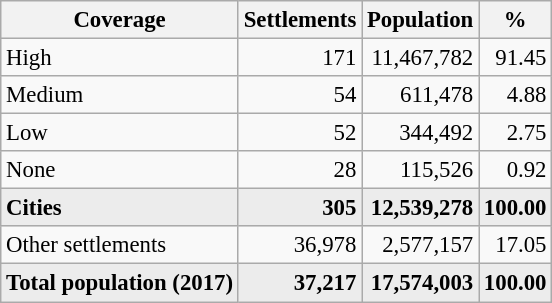<table class="wikitable" style="font-size: 95%; text-align: right;">
<tr>
<th>Coverage</th>
<th>Settlements</th>
<th>Population</th>
<th>%</th>
</tr>
<tr>
<td style="text-align: left;">High</td>
<td>171</td>
<td>11,467,782</td>
<td>91.45</td>
</tr>
<tr>
<td style="text-align: left;">Medium</td>
<td>54</td>
<td>611,478</td>
<td>4.88</td>
</tr>
<tr>
<td style="text-align: left;">Low</td>
<td>52</td>
<td>344,492</td>
<td>2.75</td>
</tr>
<tr>
<td style="text-align: left;">None</td>
<td>28</td>
<td>115,526</td>
<td>0.92</td>
</tr>
<tr style="font-weight: bold; background: #ececec;">
<td style="text-align: left;">Cities</td>
<td>305</td>
<td>12,539,278</td>
<td>100.00</td>
</tr>
<tr>
<td style="text-align: left;">Other settlements</td>
<td>36,978</td>
<td>2,577,157</td>
<td>17.05</td>
</tr>
<tr style="font-weight: bold; background: #ececec;">
<td style="text-align: left;">Total population (2017)</td>
<td>37,217</td>
<td>17,574,003</td>
<td>100.00</td>
</tr>
</table>
